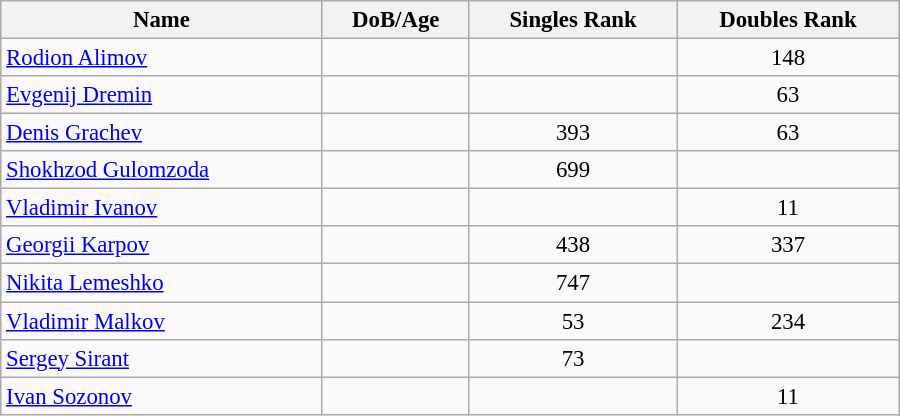<table class="wikitable"  style="width:600px; font-size:95%;">
<tr>
<th align="left">Name</th>
<th align="left">DoB/Age</th>
<th align="left">Singles Rank</th>
<th align="left">Doubles Rank</th>
</tr>
<tr>
<td><a href='#'>Rodion Alimov</a></td>
<td></td>
<td align="center"></td>
<td align="center">148</td>
</tr>
<tr>
<td><a href='#'>Evgenij Dremin</a></td>
<td></td>
<td align="center"></td>
<td align="center">63</td>
</tr>
<tr>
<td><a href='#'>Denis Grachev</a></td>
<td></td>
<td align="center">393</td>
<td align="center">63</td>
</tr>
<tr>
<td><a href='#'>Shokhzod Gulomzoda</a></td>
<td></td>
<td align="center">699</td>
<td align="center"></td>
</tr>
<tr>
<td><a href='#'>Vladimir Ivanov</a></td>
<td></td>
<td align="center"></td>
<td align="center">11</td>
</tr>
<tr>
<td><a href='#'>Georgii Karpov</a></td>
<td></td>
<td align="center">438</td>
<td align="center">337</td>
</tr>
<tr>
<td><a href='#'>Nikita Lemeshko</a></td>
<td></td>
<td align="center">747</td>
<td align="center"></td>
</tr>
<tr>
<td><a href='#'>Vladimir Malkov</a></td>
<td></td>
<td align="center">53</td>
<td align="center">234</td>
</tr>
<tr>
<td><a href='#'>Sergey Sirant</a></td>
<td></td>
<td align="center">73</td>
<td align="center"></td>
</tr>
<tr>
<td><a href='#'>Ivan Sozonov</a></td>
<td></td>
<td align="center"></td>
<td align="center">11</td>
</tr>
</table>
